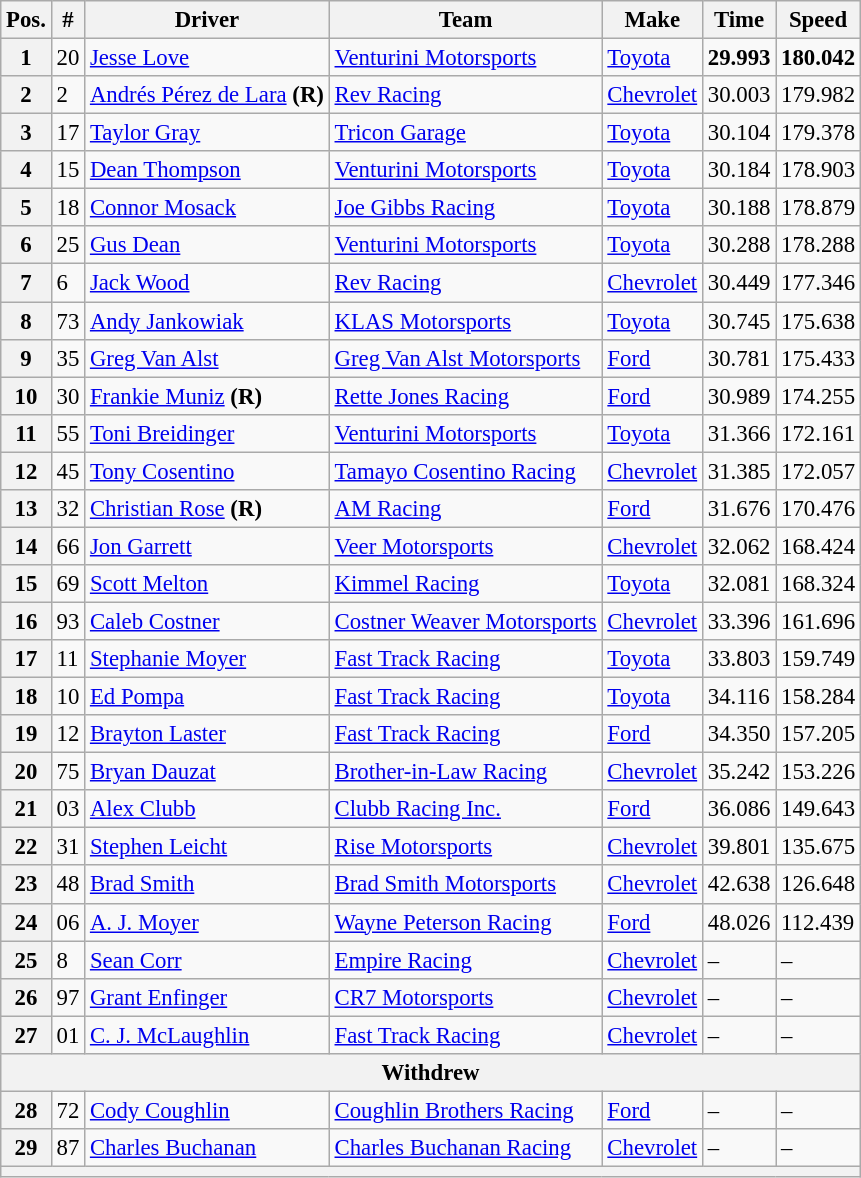<table class="wikitable" style="font-size:95%">
<tr>
<th>Pos.</th>
<th>#</th>
<th>Driver</th>
<th>Team</th>
<th>Make</th>
<th>Time</th>
<th>Speed</th>
</tr>
<tr>
<th>1</th>
<td>20</td>
<td><a href='#'>Jesse Love</a></td>
<td><a href='#'>Venturini Motorsports</a></td>
<td><a href='#'>Toyota</a></td>
<td><strong>29.993</strong></td>
<td><strong>180.042</strong></td>
</tr>
<tr>
<th>2</th>
<td>2</td>
<td><a href='#'>Andrés Pérez de Lara</a> <strong>(R)</strong></td>
<td><a href='#'>Rev Racing</a></td>
<td><a href='#'>Chevrolet</a></td>
<td>30.003</td>
<td>179.982</td>
</tr>
<tr>
<th>3</th>
<td>17</td>
<td><a href='#'>Taylor Gray</a></td>
<td><a href='#'>Tricon Garage</a></td>
<td><a href='#'>Toyota</a></td>
<td>30.104</td>
<td>179.378</td>
</tr>
<tr>
<th>4</th>
<td>15</td>
<td><a href='#'>Dean Thompson</a></td>
<td><a href='#'>Venturini Motorsports</a></td>
<td><a href='#'>Toyota</a></td>
<td>30.184</td>
<td>178.903</td>
</tr>
<tr>
<th>5</th>
<td>18</td>
<td><a href='#'>Connor Mosack</a></td>
<td><a href='#'>Joe Gibbs Racing</a></td>
<td><a href='#'>Toyota</a></td>
<td>30.188</td>
<td>178.879</td>
</tr>
<tr>
<th>6</th>
<td>25</td>
<td><a href='#'>Gus Dean</a></td>
<td><a href='#'>Venturini Motorsports</a></td>
<td><a href='#'>Toyota</a></td>
<td>30.288</td>
<td>178.288</td>
</tr>
<tr>
<th>7</th>
<td>6</td>
<td><a href='#'>Jack Wood</a></td>
<td><a href='#'>Rev Racing</a></td>
<td><a href='#'>Chevrolet</a></td>
<td>30.449</td>
<td>177.346</td>
</tr>
<tr>
<th>8</th>
<td>73</td>
<td><a href='#'>Andy Jankowiak</a></td>
<td><a href='#'>KLAS Motorsports</a></td>
<td><a href='#'>Toyota</a></td>
<td>30.745</td>
<td>175.638</td>
</tr>
<tr>
<th>9</th>
<td>35</td>
<td><a href='#'>Greg Van Alst</a></td>
<td><a href='#'>Greg Van Alst Motorsports</a></td>
<td><a href='#'>Ford</a></td>
<td>30.781</td>
<td>175.433</td>
</tr>
<tr>
<th>10</th>
<td>30</td>
<td><a href='#'>Frankie Muniz</a> <strong>(R)</strong></td>
<td><a href='#'>Rette Jones Racing</a></td>
<td><a href='#'>Ford</a></td>
<td>30.989</td>
<td>174.255</td>
</tr>
<tr>
<th>11</th>
<td>55</td>
<td><a href='#'>Toni Breidinger</a></td>
<td><a href='#'>Venturini Motorsports</a></td>
<td><a href='#'>Toyota</a></td>
<td>31.366</td>
<td>172.161</td>
</tr>
<tr>
<th>12</th>
<td>45</td>
<td><a href='#'>Tony Cosentino</a></td>
<td><a href='#'>Tamayo Cosentino Racing</a></td>
<td><a href='#'>Chevrolet</a></td>
<td>31.385</td>
<td>172.057</td>
</tr>
<tr>
<th>13</th>
<td>32</td>
<td><a href='#'>Christian Rose</a> <strong>(R)</strong></td>
<td><a href='#'>AM Racing</a></td>
<td><a href='#'>Ford</a></td>
<td>31.676</td>
<td>170.476</td>
</tr>
<tr>
<th>14</th>
<td>66</td>
<td><a href='#'>Jon Garrett</a></td>
<td><a href='#'>Veer Motorsports</a></td>
<td><a href='#'>Chevrolet</a></td>
<td>32.062</td>
<td>168.424</td>
</tr>
<tr>
<th>15</th>
<td>69</td>
<td><a href='#'>Scott Melton</a></td>
<td><a href='#'>Kimmel Racing</a></td>
<td><a href='#'>Toyota</a></td>
<td>32.081</td>
<td>168.324</td>
</tr>
<tr>
<th>16</th>
<td>93</td>
<td><a href='#'>Caleb Costner</a></td>
<td><a href='#'>Costner Weaver Motorsports</a></td>
<td><a href='#'>Chevrolet</a></td>
<td>33.396</td>
<td>161.696</td>
</tr>
<tr>
<th>17</th>
<td>11</td>
<td><a href='#'>Stephanie Moyer</a></td>
<td><a href='#'>Fast Track Racing</a></td>
<td><a href='#'>Toyota</a></td>
<td>33.803</td>
<td>159.749</td>
</tr>
<tr>
<th>18</th>
<td>10</td>
<td><a href='#'>Ed Pompa</a></td>
<td><a href='#'>Fast Track Racing</a></td>
<td><a href='#'>Toyota</a></td>
<td>34.116</td>
<td>158.284</td>
</tr>
<tr>
<th>19</th>
<td>12</td>
<td><a href='#'>Brayton Laster</a></td>
<td><a href='#'>Fast Track Racing</a></td>
<td><a href='#'>Ford</a></td>
<td>34.350</td>
<td>157.205</td>
</tr>
<tr>
<th>20</th>
<td>75</td>
<td><a href='#'>Bryan Dauzat</a></td>
<td><a href='#'>Brother-in-Law Racing</a></td>
<td><a href='#'>Chevrolet</a></td>
<td>35.242</td>
<td>153.226</td>
</tr>
<tr>
<th>21</th>
<td>03</td>
<td><a href='#'>Alex Clubb</a></td>
<td><a href='#'>Clubb Racing Inc.</a></td>
<td><a href='#'>Ford</a></td>
<td>36.086</td>
<td>149.643</td>
</tr>
<tr>
<th>22</th>
<td>31</td>
<td><a href='#'>Stephen Leicht</a></td>
<td><a href='#'>Rise Motorsports</a></td>
<td><a href='#'>Chevrolet</a></td>
<td>39.801</td>
<td>135.675</td>
</tr>
<tr>
<th>23</th>
<td>48</td>
<td><a href='#'>Brad Smith</a></td>
<td><a href='#'>Brad Smith Motorsports</a></td>
<td><a href='#'>Chevrolet</a></td>
<td>42.638</td>
<td>126.648</td>
</tr>
<tr>
<th>24</th>
<td>06</td>
<td><a href='#'>A. J. Moyer</a></td>
<td><a href='#'>Wayne Peterson Racing</a></td>
<td><a href='#'>Ford</a></td>
<td>48.026</td>
<td>112.439</td>
</tr>
<tr>
<th>25</th>
<td>8</td>
<td><a href='#'>Sean Corr</a></td>
<td><a href='#'>Empire Racing</a></td>
<td><a href='#'>Chevrolet</a></td>
<td>–</td>
<td>–</td>
</tr>
<tr>
<th>26</th>
<td>97</td>
<td><a href='#'>Grant Enfinger</a></td>
<td><a href='#'>CR7 Motorsports</a></td>
<td><a href='#'>Chevrolet</a></td>
<td>–</td>
<td>–</td>
</tr>
<tr>
<th>27</th>
<td>01</td>
<td><a href='#'>C. J. McLaughlin</a></td>
<td><a href='#'>Fast Track Racing</a></td>
<td><a href='#'>Chevrolet</a></td>
<td>–</td>
<td>–</td>
</tr>
<tr>
<th colspan="7">Withdrew</th>
</tr>
<tr>
<th>28</th>
<td>72</td>
<td><a href='#'>Cody Coughlin</a></td>
<td><a href='#'>Coughlin Brothers Racing</a></td>
<td><a href='#'>Ford</a></td>
<td>–</td>
<td>–</td>
</tr>
<tr>
<th>29</th>
<td>87</td>
<td><a href='#'>Charles Buchanan</a></td>
<td><a href='#'>Charles Buchanan Racing</a></td>
<td><a href='#'>Chevrolet</a></td>
<td>–</td>
<td>–</td>
</tr>
<tr>
<th colspan="7"></th>
</tr>
</table>
